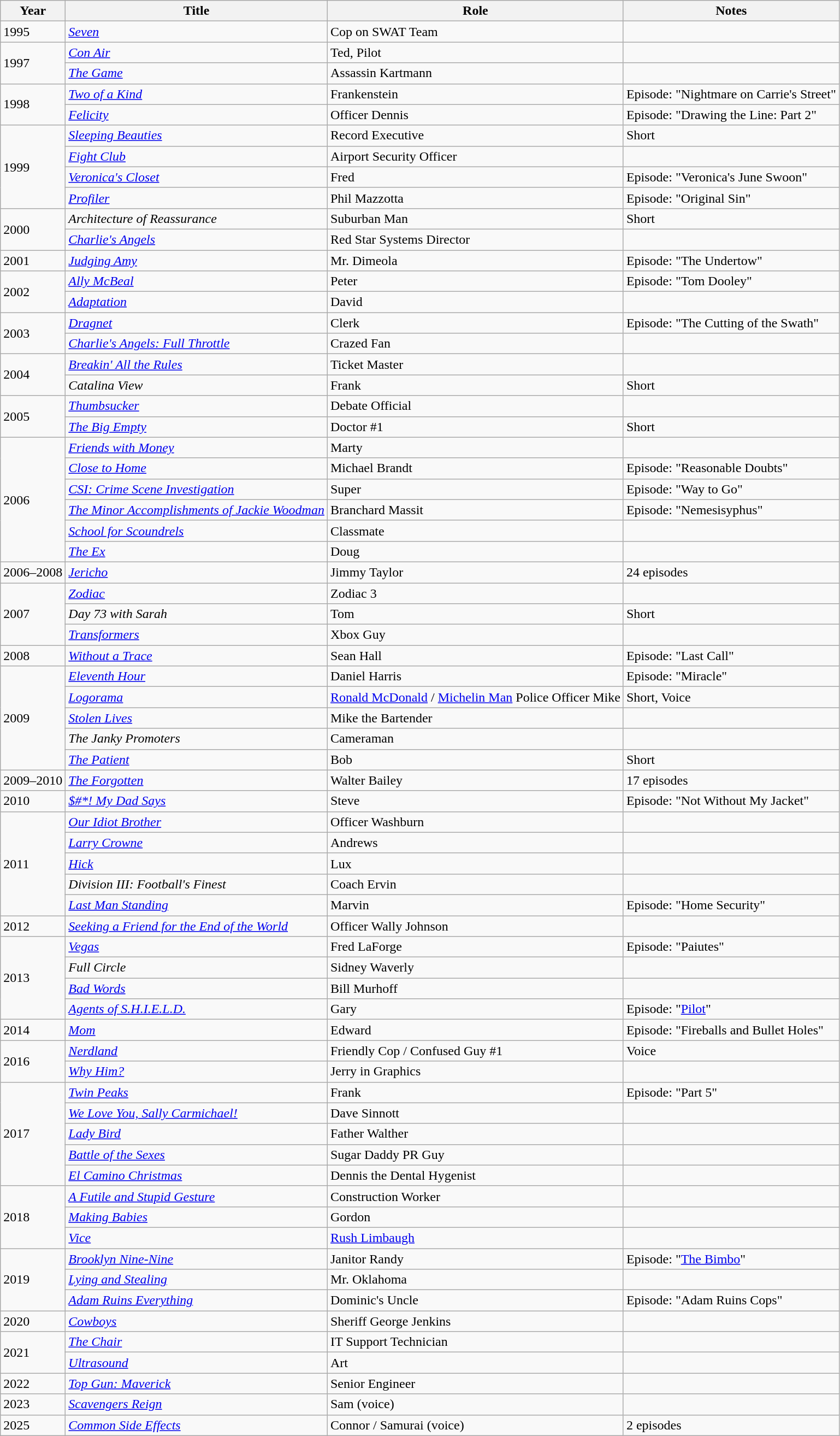<table class="wikitable sortable">
<tr>
<th>Year</th>
<th>Title</th>
<th>Role</th>
<th>Notes</th>
</tr>
<tr>
<td>1995</td>
<td><em><a href='#'>Seven</a></em></td>
<td>Cop on SWAT Team</td>
<td></td>
</tr>
<tr>
<td rowspan="2">1997</td>
<td><em><a href='#'>Con Air</a></em></td>
<td>Ted, Pilot</td>
<td></td>
</tr>
<tr>
<td><em><a href='#'>The Game</a></em></td>
<td>Assassin Kartmann</td>
<td></td>
</tr>
<tr>
<td rowspan="2">1998</td>
<td><em><a href='#'>Two of a Kind</a></em></td>
<td>Frankenstein</td>
<td>Episode: "Nightmare on Carrie's Street"</td>
</tr>
<tr>
<td><em><a href='#'>Felicity</a></em></td>
<td>Officer Dennis</td>
<td>Episode: "Drawing the Line: Part 2"</td>
</tr>
<tr>
<td rowspan="4">1999</td>
<td><em><a href='#'>Sleeping Beauties</a></em></td>
<td>Record Executive</td>
<td>Short</td>
</tr>
<tr>
<td><em><a href='#'>Fight Club</a></em></td>
<td>Airport Security Officer</td>
<td></td>
</tr>
<tr>
<td><em><a href='#'>Veronica's Closet</a></em></td>
<td>Fred</td>
<td>Episode: "Veronica's June Swoon"</td>
</tr>
<tr>
<td><em><a href='#'>Profiler</a></em></td>
<td>Phil Mazzotta</td>
<td>Episode: "Original Sin"</td>
</tr>
<tr>
<td rowspan="2">2000</td>
<td><em>Architecture of Reassurance</em></td>
<td>Suburban Man</td>
<td>Short</td>
</tr>
<tr>
<td><em><a href='#'>Charlie's Angels</a></em></td>
<td>Red Star Systems Director</td>
<td></td>
</tr>
<tr>
<td>2001</td>
<td><em><a href='#'>Judging Amy</a></em></td>
<td>Mr. Dimeola</td>
<td>Episode: "The Undertow"</td>
</tr>
<tr>
<td rowspan="2">2002</td>
<td><em><a href='#'>Ally McBeal</a></em></td>
<td>Peter</td>
<td>Episode: "Tom Dooley"</td>
</tr>
<tr>
<td><em><a href='#'>Adaptation</a></em></td>
<td>David</td>
<td></td>
</tr>
<tr>
<td rowspan="2">2003</td>
<td><em><a href='#'>Dragnet</a></em></td>
<td>Clerk</td>
<td>Episode: "The Cutting of the Swath"</td>
</tr>
<tr>
<td><em><a href='#'>Charlie's Angels: Full Throttle</a></em></td>
<td>Crazed Fan</td>
<td></td>
</tr>
<tr>
<td rowspan="2">2004</td>
<td><em><a href='#'>Breakin' All the Rules</a></em></td>
<td>Ticket Master</td>
<td></td>
</tr>
<tr>
<td><em>Catalina View</em></td>
<td>Frank</td>
<td>Short</td>
</tr>
<tr>
<td rowspan="2">2005</td>
<td><em><a href='#'>Thumbsucker</a></em></td>
<td>Debate Official</td>
<td></td>
</tr>
<tr>
<td><em><a href='#'>The Big Empty</a></em></td>
<td>Doctor #1</td>
<td>Short</td>
</tr>
<tr>
<td rowspan="6">2006</td>
<td><em><a href='#'>Friends with Money</a></em></td>
<td>Marty</td>
<td></td>
</tr>
<tr>
<td><em><a href='#'>Close to Home</a></em></td>
<td>Michael Brandt</td>
<td>Episode: "Reasonable Doubts"</td>
</tr>
<tr>
<td><em><a href='#'>CSI: Crime Scene Investigation</a></em></td>
<td>Super</td>
<td>Episode: "Way to Go"</td>
</tr>
<tr>
<td><em><a href='#'>The Minor Accomplishments of Jackie Woodman</a></em></td>
<td>Branchard Massit</td>
<td>Episode: "Nemesisyphus"</td>
</tr>
<tr>
<td><em><a href='#'>School for Scoundrels</a></em></td>
<td>Classmate</td>
<td></td>
</tr>
<tr>
<td><em><a href='#'>The Ex</a></em></td>
<td>Doug</td>
<td></td>
</tr>
<tr>
<td>2006–2008</td>
<td><em><a href='#'>Jericho</a></em></td>
<td>Jimmy Taylor</td>
<td>24 episodes</td>
</tr>
<tr>
<td rowspan="3">2007</td>
<td><em><a href='#'>Zodiac</a></em></td>
<td>Zodiac 3</td>
<td></td>
</tr>
<tr>
<td><em>Day 73 with Sarah</em></td>
<td>Tom</td>
<td>Short</td>
</tr>
<tr>
<td><em><a href='#'>Transformers</a></em></td>
<td>Xbox Guy</td>
<td></td>
</tr>
<tr>
<td>2008</td>
<td><em><a href='#'>Without a Trace</a></em></td>
<td>Sean Hall</td>
<td>Episode: "Last Call"</td>
</tr>
<tr>
<td rowspan="5">2009</td>
<td><em><a href='#'>Eleventh Hour</a></em></td>
<td>Daniel Harris</td>
<td>Episode: "Miracle"</td>
</tr>
<tr>
<td><em><a href='#'>Logorama</a></em></td>
<td><a href='#'>Ronald McDonald</a> / <a href='#'>Michelin Man</a> Police Officer Mike</td>
<td>Short, Voice</td>
</tr>
<tr>
<td><em><a href='#'>Stolen Lives</a></em></td>
<td>Mike the Bartender</td>
<td></td>
</tr>
<tr>
<td><em>The Janky Promoters</em></td>
<td>Cameraman</td>
<td></td>
</tr>
<tr>
<td><em><a href='#'>The Patient</a></em></td>
<td>Bob</td>
<td>Short</td>
</tr>
<tr>
<td>2009–2010</td>
<td><em><a href='#'>The Forgotten</a></em></td>
<td>Walter Bailey</td>
<td>17 episodes</td>
</tr>
<tr>
<td>2010</td>
<td><em><a href='#'>$#*! My Dad Says</a></em></td>
<td>Steve</td>
<td>Episode: "Not Without My Jacket"</td>
</tr>
<tr>
<td rowspan="5">2011</td>
<td><em><a href='#'>Our Idiot Brother</a></em></td>
<td>Officer Washburn</td>
<td></td>
</tr>
<tr>
<td><em><a href='#'>Larry Crowne</a></em></td>
<td>Andrews</td>
<td></td>
</tr>
<tr>
<td><em><a href='#'>Hick</a></em></td>
<td>Lux</td>
<td></td>
</tr>
<tr>
<td><em>Division III: Football's Finest</em></td>
<td>Coach Ervin</td>
<td></td>
</tr>
<tr>
<td><em><a href='#'>Last Man Standing</a></em></td>
<td>Marvin</td>
<td>Episode: "Home Security"</td>
</tr>
<tr>
<td>2012</td>
<td><em><a href='#'>Seeking a Friend for the End of the World</a></em></td>
<td>Officer Wally Johnson</td>
<td></td>
</tr>
<tr>
<td rowspan="4">2013</td>
<td><em><a href='#'>Vegas</a></em></td>
<td>Fred LaForge</td>
<td>Episode: "Paiutes"</td>
</tr>
<tr>
<td><em>Full Circle</em></td>
<td>Sidney Waverly</td>
<td></td>
</tr>
<tr>
<td><em><a href='#'>Bad Words</a></em></td>
<td>Bill Murhoff</td>
<td></td>
</tr>
<tr>
<td><em><a href='#'>Agents of S.H.I.E.L.D.</a></em></td>
<td>Gary</td>
<td>Episode: "<a href='#'>Pilot</a>"</td>
</tr>
<tr>
<td>2014</td>
<td><em><a href='#'>Mom</a></em></td>
<td>Edward</td>
<td>Episode: "Fireballs and Bullet Holes"</td>
</tr>
<tr>
<td rowspan="2">2016</td>
<td><em><a href='#'>Nerdland</a></em></td>
<td>Friendly Cop / Confused Guy #1</td>
<td>Voice</td>
</tr>
<tr>
<td><em><a href='#'>Why Him?</a></em></td>
<td>Jerry in Graphics</td>
<td></td>
</tr>
<tr>
<td rowspan="5">2017</td>
<td><em><a href='#'>Twin Peaks</a></em></td>
<td>Frank</td>
<td>Episode: "Part 5"</td>
</tr>
<tr>
<td><em><a href='#'>We Love You, Sally Carmichael!</a></em></td>
<td>Dave Sinnott</td>
<td></td>
</tr>
<tr>
<td><em><a href='#'>Lady Bird</a></em></td>
<td>Father Walther</td>
<td></td>
</tr>
<tr>
<td><em><a href='#'>Battle of the Sexes</a></em></td>
<td>Sugar Daddy PR Guy</td>
<td></td>
</tr>
<tr>
<td><em><a href='#'>El Camino Christmas</a></em></td>
<td>Dennis the Dental Hygenist</td>
<td></td>
</tr>
<tr>
<td rowspan="3">2018</td>
<td><em><a href='#'>A Futile and Stupid Gesture</a></em></td>
<td>Construction Worker</td>
<td></td>
</tr>
<tr>
<td><em><a href='#'>Making Babies</a></em></td>
<td>Gordon</td>
<td></td>
</tr>
<tr>
<td><em><a href='#'>Vice</a></em></td>
<td><a href='#'>Rush Limbaugh</a></td>
<td></td>
</tr>
<tr>
<td rowspan="3">2019</td>
<td><em><a href='#'>Brooklyn Nine-Nine</a></em></td>
<td>Janitor Randy</td>
<td>Episode: "<a href='#'>The Bimbo</a>"</td>
</tr>
<tr>
<td><em><a href='#'>Lying and Stealing</a></em></td>
<td>Mr. Oklahoma</td>
<td></td>
</tr>
<tr>
<td><em><a href='#'>Adam Ruins Everything</a></em></td>
<td>Dominic's Uncle</td>
<td>Episode: "Adam Ruins Cops"</td>
</tr>
<tr>
<td>2020</td>
<td><em><a href='#'>Cowboys</a></em></td>
<td>Sheriff George Jenkins</td>
<td></td>
</tr>
<tr>
<td rowspan="2">2021</td>
<td><em><a href='#'>The Chair</a></em></td>
<td>IT Support Technician</td>
<td></td>
</tr>
<tr>
<td><em><a href='#'>Ultrasound</a></em></td>
<td>Art</td>
</tr>
<tr>
<td>2022</td>
<td><em><a href='#'>Top Gun: Maverick</a></em></td>
<td>Senior Engineer</td>
<td></td>
</tr>
<tr>
<td>2023</td>
<td><em><a href='#'>Scavengers Reign</a></em></td>
<td>Sam (voice)</td>
<td></td>
</tr>
<tr>
<td>2025</td>
<td><em><a href='#'>Common Side Effects</a></em></td>
<td>Connor / Samurai (voice)</td>
<td>2 episodes</td>
</tr>
</table>
